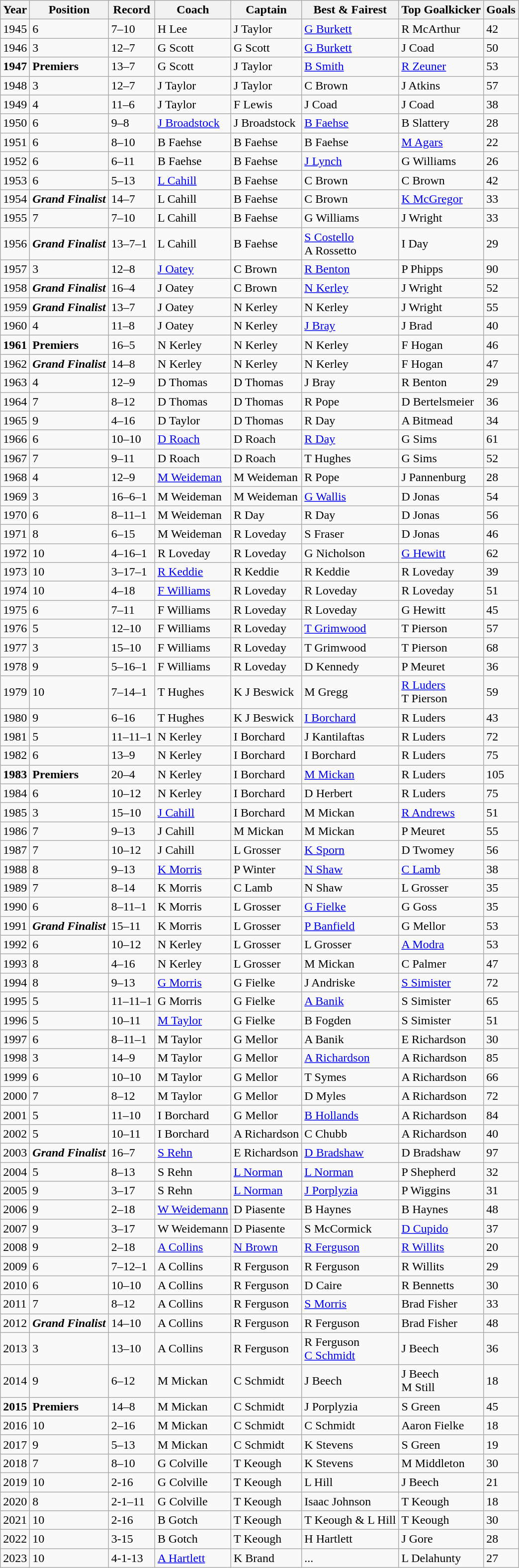<table class="wikitable sortable">
<tr>
<th>Year</th>
<th>Position</th>
<th>Record</th>
<th>Coach</th>
<th>Captain</th>
<th>Best & Fairest</th>
<th>Top Goalkicker</th>
<th>Goals</th>
</tr>
<tr>
<td>1945</td>
<td>6</td>
<td>7–10</td>
<td>H Lee</td>
<td>J Taylor</td>
<td><a href='#'>G Burkett</a></td>
<td>R McArthur</td>
<td>42</td>
</tr>
<tr>
<td>1946</td>
<td>3</td>
<td>12–7</td>
<td>G Scott</td>
<td>G Scott</td>
<td><a href='#'>G Burkett</a></td>
<td>J Coad</td>
<td>50</td>
</tr>
<tr>
<td><strong>1947</strong></td>
<td><strong>Premiers</strong></td>
<td>13–7</td>
<td>G Scott</td>
<td>J Taylor</td>
<td><a href='#'>B Smith</a></td>
<td><a href='#'>R Zeuner</a></td>
<td>53</td>
</tr>
<tr>
<td>1948</td>
<td>3</td>
<td>12–7</td>
<td>J Taylor</td>
<td>J Taylor</td>
<td>C Brown</td>
<td>J Atkins</td>
<td>57</td>
</tr>
<tr>
<td>1949</td>
<td>4</td>
<td>11–6</td>
<td>J Taylor</td>
<td>F Lewis</td>
<td>J Coad</td>
<td>J Coad</td>
<td>38</td>
</tr>
<tr>
<td>1950</td>
<td>6</td>
<td>9–8</td>
<td><a href='#'>J Broadstock</a></td>
<td>J Broadstock</td>
<td><a href='#'>B Faehse</a></td>
<td>B Slattery</td>
<td>28</td>
</tr>
<tr>
<td>1951</td>
<td>6</td>
<td>8–10</td>
<td>B Faehse</td>
<td>B Faehse</td>
<td>B Faehse</td>
<td><a href='#'>M Agars</a></td>
<td>22</td>
</tr>
<tr>
<td>1952</td>
<td>6</td>
<td>6–11</td>
<td>B Faehse</td>
<td>B Faehse</td>
<td><a href='#'>J Lynch</a></td>
<td>G Williams</td>
<td>26</td>
</tr>
<tr>
<td>1953</td>
<td>6</td>
<td>5–13</td>
<td><a href='#'>L Cahill</a></td>
<td>B Faehse</td>
<td>C Brown</td>
<td>C Brown</td>
<td>42</td>
</tr>
<tr>
<td>1954</td>
<td><strong><em>Grand Finalist</em></strong></td>
<td>14–7</td>
<td>L Cahill</td>
<td>B Faehse</td>
<td>C Brown</td>
<td><a href='#'>K McGregor</a></td>
<td>33</td>
</tr>
<tr>
<td>1955</td>
<td>7</td>
<td>7–10</td>
<td>L Cahill</td>
<td>B Faehse</td>
<td>G Williams</td>
<td>J Wright</td>
<td>33</td>
</tr>
<tr>
<td>1956</td>
<td><strong><em>Grand Finalist</em></strong></td>
<td>13–7–1</td>
<td>L Cahill</td>
<td>B Faehse</td>
<td><a href='#'>S Costello</a><br>A Rossetto</td>
<td>I Day</td>
<td>29</td>
</tr>
<tr>
<td>1957</td>
<td>3</td>
<td>12–8</td>
<td><a href='#'>J Oatey</a></td>
<td>C Brown</td>
<td><a href='#'>R Benton</a></td>
<td>P Phipps</td>
<td>90</td>
</tr>
<tr>
<td>1958</td>
<td><strong><em>Grand Finalist</em></strong></td>
<td>16–4</td>
<td>J Oatey</td>
<td>C Brown</td>
<td><a href='#'>N Kerley</a></td>
<td>J Wright</td>
<td>52</td>
</tr>
<tr>
<td>1959</td>
<td><strong><em>Grand Finalist</em></strong></td>
<td>13–7</td>
<td>J Oatey</td>
<td>N Kerley</td>
<td>N Kerley</td>
<td>J Wright</td>
<td>55</td>
</tr>
<tr>
<td>1960</td>
<td>4</td>
<td>11–8</td>
<td>J Oatey</td>
<td>N Kerley</td>
<td><a href='#'>J Bray</a></td>
<td>J Brad</td>
<td>40</td>
</tr>
<tr>
<td><strong>1961</strong></td>
<td><strong>Premiers</strong></td>
<td>16–5</td>
<td>N Kerley</td>
<td>N Kerley</td>
<td>N Kerley</td>
<td>F Hogan</td>
<td>46</td>
</tr>
<tr>
<td>1962</td>
<td><strong><em>Grand Finalist</em></strong></td>
<td>14–8</td>
<td>N Kerley</td>
<td>N Kerley</td>
<td>N Kerley</td>
<td>F Hogan</td>
<td>47</td>
</tr>
<tr>
<td>1963</td>
<td>4</td>
<td>12–9</td>
<td>D Thomas</td>
<td>D Thomas</td>
<td>J Bray</td>
<td>R Benton</td>
<td>29</td>
</tr>
<tr>
<td>1964</td>
<td>7</td>
<td>8–12</td>
<td>D Thomas</td>
<td>D Thomas</td>
<td>R Pope</td>
<td>D Bertelsmeier</td>
<td>36</td>
</tr>
<tr>
<td>1965</td>
<td>9</td>
<td>4–16</td>
<td>D Taylor</td>
<td>D Thomas</td>
<td>R Day</td>
<td>A Bitmead</td>
<td>34</td>
</tr>
<tr>
<td>1966</td>
<td>6</td>
<td>10–10</td>
<td><a href='#'>D Roach</a></td>
<td>D Roach</td>
<td><a href='#'>R Day</a></td>
<td>G Sims</td>
<td>61</td>
</tr>
<tr>
<td>1967</td>
<td>7</td>
<td>9–11</td>
<td>D Roach</td>
<td>D Roach</td>
<td>T Hughes</td>
<td>G Sims</td>
<td>52</td>
</tr>
<tr>
<td>1968</td>
<td>4</td>
<td>12–9</td>
<td><a href='#'>M Weideman</a></td>
<td>M Weideman</td>
<td>R Pope</td>
<td>J Pannenburg</td>
<td>28</td>
</tr>
<tr>
<td>1969</td>
<td>3</td>
<td>16–6–1</td>
<td>M Weideman</td>
<td>M Weideman</td>
<td><a href='#'>G Wallis</a></td>
<td>D Jonas</td>
<td>54</td>
</tr>
<tr>
<td>1970</td>
<td>6</td>
<td>8–11–1</td>
<td>M Weideman</td>
<td>R Day</td>
<td>R Day</td>
<td>D Jonas</td>
<td>56</td>
</tr>
<tr>
<td>1971</td>
<td>8</td>
<td>6–15</td>
<td>M Weideman</td>
<td>R Loveday</td>
<td>S Fraser</td>
<td>D Jonas</td>
<td>46</td>
</tr>
<tr>
<td>1972</td>
<td>10</td>
<td>4–16–1</td>
<td>R Loveday</td>
<td>R Loveday</td>
<td>G Nicholson</td>
<td><a href='#'>G Hewitt</a></td>
<td>62</td>
</tr>
<tr>
<td>1973</td>
<td>10</td>
<td>3–17–1</td>
<td><a href='#'>R Keddie</a></td>
<td>R Keddie</td>
<td>R Keddie</td>
<td>R Loveday</td>
<td>39</td>
</tr>
<tr>
<td>1974</td>
<td>10</td>
<td>4–18</td>
<td><a href='#'>F Williams</a></td>
<td>R Loveday</td>
<td>R Loveday</td>
<td>R Loveday</td>
<td>51</td>
</tr>
<tr>
<td>1975</td>
<td>6</td>
<td>7–11</td>
<td>F Williams</td>
<td>R Loveday</td>
<td>R Loveday</td>
<td>G Hewitt</td>
<td>45</td>
</tr>
<tr>
<td>1976</td>
<td>5</td>
<td>12–10</td>
<td>F Williams</td>
<td>R Loveday</td>
<td><a href='#'>T Grimwood</a></td>
<td>T Pierson</td>
<td>57</td>
</tr>
<tr>
<td>1977</td>
<td>3</td>
<td>15–10</td>
<td>F Williams</td>
<td>R Loveday</td>
<td>T Grimwood</td>
<td>T Pierson</td>
<td>68</td>
</tr>
<tr>
<td>1978</td>
<td>9</td>
<td>5–16–1</td>
<td>F Williams</td>
<td>R Loveday</td>
<td>D Kennedy</td>
<td>P Meuret</td>
<td>36</td>
</tr>
<tr>
<td>1979</td>
<td>10</td>
<td>7–14–1</td>
<td>T Hughes</td>
<td>K J Beswick</td>
<td>M Gregg</td>
<td><a href='#'>R Luders</a><br>T Pierson</td>
<td>59</td>
</tr>
<tr>
<td>1980</td>
<td>9</td>
<td>6–16</td>
<td>T Hughes</td>
<td>K J Beswick</td>
<td><a href='#'>I Borchard</a></td>
<td>R Luders</td>
<td>43</td>
</tr>
<tr>
<td>1981</td>
<td>5</td>
<td>11–11–1</td>
<td>N Kerley</td>
<td>I Borchard</td>
<td>J Kantilaftas</td>
<td>R Luders</td>
<td>72</td>
</tr>
<tr>
<td>1982</td>
<td>6</td>
<td>13–9</td>
<td>N Kerley</td>
<td>I Borchard</td>
<td>I Borchard</td>
<td>R Luders</td>
<td>75</td>
</tr>
<tr>
<td><strong>1983</strong></td>
<td><strong>Premiers</strong></td>
<td>20–4</td>
<td>N Kerley</td>
<td>I Borchard</td>
<td><a href='#'>M Mickan</a></td>
<td>R Luders</td>
<td>105</td>
</tr>
<tr>
<td>1984</td>
<td>6</td>
<td>10–12</td>
<td>N Kerley</td>
<td>I Borchard</td>
<td>D Herbert</td>
<td>R Luders</td>
<td>75</td>
</tr>
<tr>
<td>1985</td>
<td>3</td>
<td>15–10</td>
<td><a href='#'>J Cahill</a></td>
<td>I Borchard</td>
<td>M Mickan</td>
<td><a href='#'>R Andrews</a></td>
<td>51</td>
</tr>
<tr>
<td>1986</td>
<td>7</td>
<td>9–13</td>
<td>J Cahill</td>
<td>M Mickan</td>
<td>M Mickan</td>
<td>P Meuret</td>
<td>55</td>
</tr>
<tr>
<td>1987</td>
<td>7</td>
<td>10–12</td>
<td>J Cahill</td>
<td>L Grosser</td>
<td><a href='#'>K Sporn</a></td>
<td>D Twomey</td>
<td>56</td>
</tr>
<tr>
<td>1988</td>
<td>8</td>
<td>9–13</td>
<td><a href='#'>K Morris</a></td>
<td>P Winter</td>
<td><a href='#'>N Shaw</a></td>
<td><a href='#'>C Lamb</a></td>
<td>38</td>
</tr>
<tr>
<td>1989</td>
<td>7</td>
<td>8–14</td>
<td>K Morris</td>
<td>C Lamb</td>
<td>N Shaw</td>
<td>L Grosser</td>
<td>35</td>
</tr>
<tr>
<td>1990</td>
<td>6</td>
<td>8–11–1</td>
<td>K Morris</td>
<td>L Grosser</td>
<td><a href='#'>G Fielke</a></td>
<td>G Goss</td>
<td>35</td>
</tr>
<tr>
<td>1991</td>
<td><strong><em>Grand Finalist</em></strong></td>
<td>15–11</td>
<td>K Morris</td>
<td>L Grosser</td>
<td><a href='#'>P Banfield</a></td>
<td>G Mellor</td>
<td>53</td>
</tr>
<tr>
<td>1992</td>
<td>6</td>
<td>10–12</td>
<td>N Kerley</td>
<td>L Grosser</td>
<td>L Grosser</td>
<td><a href='#'>A Modra</a></td>
<td>53</td>
</tr>
<tr>
<td>1993</td>
<td>8</td>
<td>4–16</td>
<td>N Kerley</td>
<td>L Grosser</td>
<td>M Mickan</td>
<td>C Palmer</td>
<td>47</td>
</tr>
<tr>
<td>1994</td>
<td>8</td>
<td>9–13</td>
<td><a href='#'>G Morris</a></td>
<td>G Fielke</td>
<td>J Andriske</td>
<td><a href='#'>S Simister</a></td>
<td>72</td>
</tr>
<tr>
<td>1995</td>
<td>5</td>
<td>11–11–1</td>
<td>G Morris</td>
<td>G Fielke</td>
<td><a href='#'>A Banik</a></td>
<td>S Simister</td>
<td>65</td>
</tr>
<tr>
<td>1996</td>
<td>5</td>
<td>10–11</td>
<td><a href='#'>M Taylor</a></td>
<td>G Fielke</td>
<td>B Fogden</td>
<td>S Simister</td>
<td>51</td>
</tr>
<tr>
<td>1997</td>
<td>6</td>
<td>8–11–1</td>
<td>M Taylor</td>
<td>G Mellor</td>
<td>A Banik</td>
<td>E Richardson</td>
<td>30</td>
</tr>
<tr>
<td>1998</td>
<td>3</td>
<td>14–9</td>
<td>M Taylor</td>
<td>G Mellor</td>
<td><a href='#'>A Richardson</a></td>
<td>A Richardson</td>
<td>85</td>
</tr>
<tr>
<td>1999</td>
<td>6</td>
<td>10–10</td>
<td>M Taylor</td>
<td>G Mellor</td>
<td>T Symes</td>
<td>A Richardson</td>
<td>66</td>
</tr>
<tr>
<td>2000</td>
<td>7</td>
<td>8–12</td>
<td>M Taylor</td>
<td>G Mellor</td>
<td>D Myles</td>
<td>A Richardson</td>
<td>72</td>
</tr>
<tr>
<td>2001</td>
<td>5</td>
<td>11–10</td>
<td>I Borchard</td>
<td>G Mellor</td>
<td><a href='#'>B Hollands</a></td>
<td>A Richardson</td>
<td>84</td>
</tr>
<tr>
<td>2002</td>
<td>5</td>
<td>10–11</td>
<td>I Borchard</td>
<td>A Richardson</td>
<td>C Chubb</td>
<td>A Richardson</td>
<td>40</td>
</tr>
<tr>
<td>2003</td>
<td><strong><em>Grand Finalist</em></strong></td>
<td>16–7</td>
<td><a href='#'>S Rehn</a></td>
<td>E Richardson</td>
<td><a href='#'>D Bradshaw</a></td>
<td>D Bradshaw</td>
<td>97</td>
</tr>
<tr>
<td>2004</td>
<td>5</td>
<td>8–13</td>
<td>S Rehn</td>
<td><a href='#'>L Norman</a></td>
<td><a href='#'>L Norman</a></td>
<td>P Shepherd</td>
<td>32</td>
</tr>
<tr>
<td>2005</td>
<td>9</td>
<td>3–17</td>
<td>S Rehn</td>
<td><a href='#'>L Norman</a></td>
<td><a href='#'>J Porplyzia</a></td>
<td>P Wiggins</td>
<td>31</td>
</tr>
<tr>
<td>2006</td>
<td>9</td>
<td>2–18</td>
<td><a href='#'>W Weidemann</a></td>
<td>D Piasente</td>
<td>B Haynes</td>
<td>B Haynes</td>
<td>48</td>
</tr>
<tr>
<td>2007</td>
<td>9</td>
<td>3–17</td>
<td>W Weidemann</td>
<td>D Piasente</td>
<td>S McCormick</td>
<td><a href='#'>D Cupido</a></td>
<td>37</td>
</tr>
<tr>
<td>2008</td>
<td>9</td>
<td>2–18</td>
<td><a href='#'>A Collins</a></td>
<td><a href='#'>N Brown</a></td>
<td><a href='#'>R Ferguson</a></td>
<td><a href='#'>R Willits</a></td>
<td>20</td>
</tr>
<tr>
<td>2009</td>
<td>6</td>
<td>7–12–1</td>
<td>A Collins</td>
<td>R Ferguson</td>
<td>R Ferguson</td>
<td>R Willits</td>
<td>29</td>
</tr>
<tr>
<td>2010</td>
<td>6</td>
<td>10–10</td>
<td>A Collins</td>
<td>R Ferguson</td>
<td>D Caire</td>
<td>R Bennetts</td>
<td>30</td>
</tr>
<tr>
<td>2011</td>
<td>7</td>
<td>8–12</td>
<td>A Collins</td>
<td>R Ferguson</td>
<td><a href='#'>S Morris</a></td>
<td>Brad Fisher</td>
<td>33</td>
</tr>
<tr>
<td>2012</td>
<td><strong><em>Grand Finalist</em></strong></td>
<td>14–10</td>
<td>A Collins</td>
<td>R Ferguson</td>
<td>R Ferguson</td>
<td>Brad Fisher</td>
<td>48</td>
</tr>
<tr>
<td>2013</td>
<td>3</td>
<td>13–10</td>
<td>A Collins</td>
<td>R Ferguson</td>
<td>R Ferguson<br><a href='#'>C Schmidt</a></td>
<td>J Beech</td>
<td>36</td>
</tr>
<tr>
<td>2014</td>
<td>9</td>
<td>6–12</td>
<td>M Mickan</td>
<td>C Schmidt</td>
<td>J Beech</td>
<td>J Beech<br>M Still</td>
<td>18</td>
</tr>
<tr>
<td><strong>2015</strong></td>
<td><strong>Premiers</strong></td>
<td>14–8</td>
<td>M Mickan</td>
<td>C Schmidt</td>
<td>J Porplyzia</td>
<td>S Green</td>
<td>45</td>
</tr>
<tr>
<td>2016</td>
<td>10</td>
<td>2–16</td>
<td>M Mickan</td>
<td>C Schmidt</td>
<td>C Schmidt</td>
<td>Aaron Fielke</td>
<td>18</td>
</tr>
<tr>
<td>2017</td>
<td>9</td>
<td>5–13</td>
<td>M Mickan</td>
<td>C Schmidt</td>
<td>K Stevens</td>
<td>S Green</td>
<td>19</td>
</tr>
<tr>
<td>2018</td>
<td>7</td>
<td>8–10</td>
<td>G Colville</td>
<td>T Keough</td>
<td>K Stevens</td>
<td>M Middleton</td>
<td>30</td>
</tr>
<tr>
<td>2019</td>
<td>10</td>
<td>2-16</td>
<td>G Colville</td>
<td>T Keough</td>
<td>L Hill</td>
<td>J Beech</td>
<td>21</td>
</tr>
<tr>
<td>2020</td>
<td>8</td>
<td>2-1–11</td>
<td>G Colville</td>
<td>T Keough</td>
<td>Isaac Johnson</td>
<td>T Keough</td>
<td>18</td>
</tr>
<tr>
<td>2021</td>
<td>10</td>
<td>2-16</td>
<td>B Gotch</td>
<td>T Keough</td>
<td>T Keough & L Hill</td>
<td>T Keough</td>
<td>30</td>
</tr>
<tr>
<td>2022</td>
<td>10</td>
<td>3-15</td>
<td>B Gotch</td>
<td>T Keough</td>
<td>H Hartlett</td>
<td>J Gore</td>
<td>28</td>
</tr>
<tr>
<td>2023</td>
<td>10</td>
<td>4-1-13</td>
<td><a href='#'>A Hartlett</a></td>
<td>K Brand</td>
<td>...</td>
<td>L Delahunty</td>
<td>27</td>
</tr>
</table>
